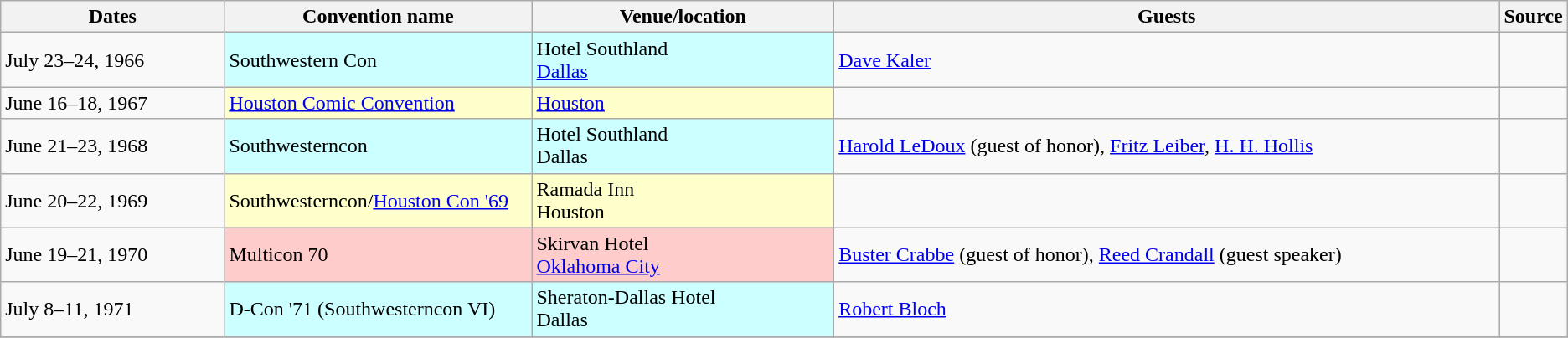<table class="wikitable">
<tr>
<th scope="col" style="width: 15%">Dates</th>
<th scope="col" style="width: 20%">Convention name</th>
<th scope="col" style="width: 20%">Venue/location</th>
<th scope="col" style="width: 45%">Guests</th>
<th scope="col" style="width: 5%">Source</th>
</tr>
<tr>
<td>July 23–24, 1966</td>
<td bgcolor="#CCFFFF">Southwestern Con</td>
<td bgcolor="#CCFFFF">Hotel Southland<br><a href='#'>Dallas</a></td>
<td><a href='#'>Dave Kaler</a></td>
<td></td>
</tr>
<tr>
<td>June 16–18, 1967</td>
<td bgcolor="#FFFFCC"><a href='#'>Houston Comic Convention</a></td>
<td bgcolor="#FFFFCC"><a href='#'>Houston</a></td>
<td></td>
<td></td>
</tr>
<tr>
<td>June 21–23, 1968</td>
<td bgcolor="#CCFFFF">Southwesterncon</td>
<td bgcolor="#CCFFFF">Hotel Southland<br>Dallas</td>
<td><a href='#'>Harold LeDoux</a> (guest of honor), <a href='#'>Fritz Leiber</a>, <a href='#'>H. H. Hollis</a></td>
<td></td>
</tr>
<tr>
<td>June 20–22, 1969</td>
<td bgcolor="#FFFFCC">Southwesterncon/<a href='#'>Houston Con '69</a></td>
<td bgcolor="#FFFFCC">Ramada Inn<br>Houston</td>
<td></td>
<td></td>
</tr>
<tr>
<td>June 19–21, 1970</td>
<td bgcolor="#FFCCCC">Multicon 70</td>
<td bgcolor="#FFCCCC">Skirvan Hotel<br><a href='#'>Oklahoma City</a></td>
<td><a href='#'>Buster Crabbe</a> (guest of honor), <a href='#'>Reed Crandall</a> (guest speaker)</td>
<td></td>
</tr>
<tr>
<td>July 8–11, 1971</td>
<td bgcolor="#CCFFFF">D-Con '71 (Southwesterncon VI)</td>
<td bgcolor="#CCFFFF">Sheraton-Dallas Hotel <br>Dallas</td>
<td><a href='#'>Robert Bloch</a></td>
<td></td>
</tr>
<tr>
</tr>
</table>
